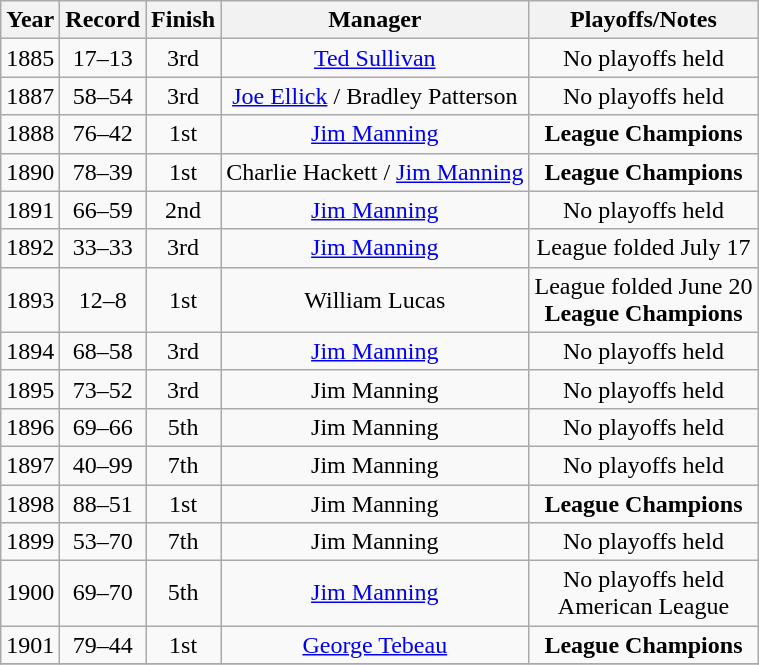<table class="wikitable" style="text-align:center">
<tr>
<th>Year</th>
<th>Record</th>
<th>Finish</th>
<th>Manager</th>
<th>Playoffs/Notes</th>
</tr>
<tr>
<td>1885</td>
<td>17–13</td>
<td>3rd</td>
<td><a href='#'>Ted Sullivan</a></td>
<td>No playoffs held</td>
</tr>
<tr>
<td>1887</td>
<td>58–54</td>
<td>3rd</td>
<td><a href='#'>Joe Ellick</a> / Bradley Patterson</td>
<td>No playoffs held</td>
</tr>
<tr>
<td>1888</td>
<td>76–42</td>
<td>1st</td>
<td><a href='#'>Jim Manning</a></td>
<td><strong>League Champions</strong></td>
</tr>
<tr>
<td>1890</td>
<td>78–39</td>
<td>1st</td>
<td>Charlie Hackett / <a href='#'>Jim Manning</a></td>
<td><strong>League Champions</strong></td>
</tr>
<tr>
<td>1891</td>
<td>66–59</td>
<td>2nd</td>
<td><a href='#'>Jim Manning</a></td>
<td>No playoffs held</td>
</tr>
<tr>
<td>1892</td>
<td>33–33</td>
<td>3rd</td>
<td><a href='#'>Jim Manning</a></td>
<td>League folded July 17</td>
</tr>
<tr>
<td>1893</td>
<td>12–8</td>
<td>1st</td>
<td>William Lucas</td>
<td>League folded June 20<br><strong>League Champions</strong></td>
</tr>
<tr>
<td>1894</td>
<td>68–58</td>
<td>3rd</td>
<td><a href='#'>Jim Manning</a></td>
<td>No playoffs held</td>
</tr>
<tr>
<td>1895</td>
<td>73–52</td>
<td>3rd</td>
<td>Jim Manning</td>
<td>No playoffs held</td>
</tr>
<tr>
<td>1896</td>
<td>69–66</td>
<td>5th</td>
<td>Jim Manning</td>
<td>No playoffs held</td>
</tr>
<tr>
<td>1897</td>
<td>40–99</td>
<td>7th</td>
<td>Jim Manning</td>
<td>No playoffs held</td>
</tr>
<tr>
<td>1898</td>
<td>88–51</td>
<td>1st</td>
<td>Jim Manning</td>
<td><strong>League Champions</strong></td>
</tr>
<tr>
<td>1899</td>
<td>53–70</td>
<td>7th</td>
<td>Jim Manning</td>
<td>No playoffs held</td>
</tr>
<tr>
<td>1900</td>
<td>69–70</td>
<td>5th</td>
<td><a href='#'>Jim Manning</a></td>
<td>No playoffs held<br>American League</td>
</tr>
<tr>
<td>1901</td>
<td>79–44</td>
<td>1st</td>
<td><a href='#'>George Tebeau</a></td>
<td><strong>League Champions</strong></td>
</tr>
<tr>
</tr>
</table>
